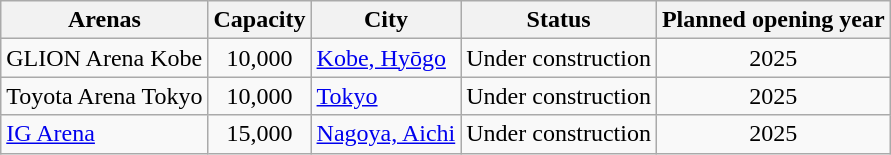<table class="wikitable">
<tr>
<th>Arenas</th>
<th>Capacity</th>
<th>City</th>
<th>Status</th>
<th>Planned opening year</th>
</tr>
<tr>
<td>GLION Arena Kobe</td>
<td align="center">10,000</td>
<td><a href='#'>Kobe, Hyōgo</a></td>
<td>Under construction</td>
<td align="center">2025</td>
</tr>
<tr>
<td>Toyota Arena Tokyo</td>
<td align="center">10,000</td>
<td><a href='#'>Tokyo</a></td>
<td>Under construction</td>
<td align="center">2025</td>
</tr>
<tr>
<td><a href='#'>IG Arena</a></td>
<td align="center">15,000</td>
<td><a href='#'>Nagoya, Aichi</a></td>
<td>Under construction</td>
<td align="center">2025</td>
</tr>
</table>
